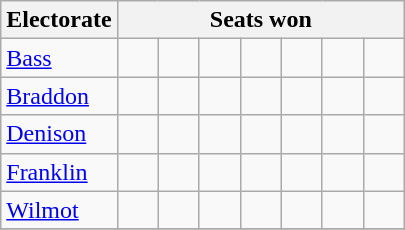<table class="wikitable">
<tr>
<th>Electorate</th>
<th colspan=7>Seats won</th>
</tr>
<tr>
<td><a href='#'>Bass</a></td>
<td width=20 > </td>
<td width=20 > </td>
<td width=20 > </td>
<td width=20 > </td>
<td width=20 > </td>
<td width=20 > </td>
<td width=20 > </td>
</tr>
<tr>
<td><a href='#'>Braddon</a></td>
<td> </td>
<td> </td>
<td> </td>
<td> </td>
<td> </td>
<td> </td>
<td> </td>
</tr>
<tr>
<td><a href='#'>Denison</a></td>
<td width=20 > </td>
<td width=20 > </td>
<td width=20 > </td>
<td width=20 > </td>
<td width=20 > </td>
<td width=20 > </td>
<td width=20 > </td>
</tr>
<tr>
<td><a href='#'>Franklin</a></td>
<td> </td>
<td> </td>
<td> </td>
<td> </td>
<td> </td>
<td> </td>
<td> </td>
</tr>
<tr>
<td><a href='#'>Wilmot</a></td>
<td> </td>
<td> </td>
<td> </td>
<td> </td>
<td> </td>
<td> </td>
<td> </td>
</tr>
<tr>
</tr>
</table>
